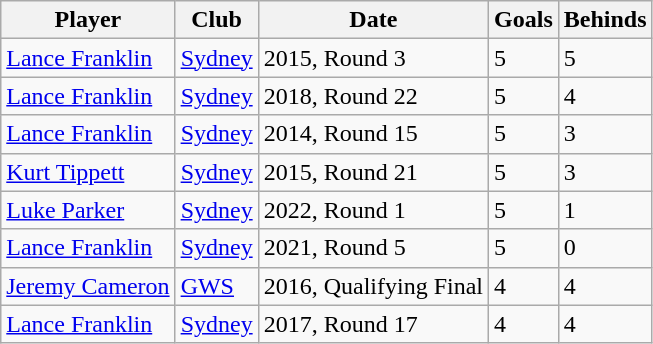<table class="wikitable">
<tr>
<th>Player</th>
<th>Club</th>
<th>Date</th>
<th>Goals</th>
<th>Behinds</th>
</tr>
<tr>
<td><a href='#'>Lance Franklin</a></td>
<td> <a href='#'>Sydney</a></td>
<td>2015, Round 3</td>
<td>5</td>
<td>5</td>
</tr>
<tr>
<td><a href='#'>Lance Franklin</a></td>
<td> <a href='#'>Sydney</a></td>
<td>2018, Round 22</td>
<td>5</td>
<td>4</td>
</tr>
<tr>
<td><a href='#'>Lance Franklin</a></td>
<td> <a href='#'>Sydney</a></td>
<td>2014, Round 15</td>
<td>5</td>
<td>3</td>
</tr>
<tr>
<td><a href='#'>Kurt Tippett</a></td>
<td> <a href='#'>Sydney</a></td>
<td>2015, Round 21</td>
<td>5</td>
<td>3</td>
</tr>
<tr>
<td><a href='#'>Luke Parker</a></td>
<td> <a href='#'>Sydney</a></td>
<td>2022, Round 1</td>
<td>5</td>
<td>1</td>
</tr>
<tr>
<td><a href='#'>Lance Franklin</a></td>
<td> <a href='#'>Sydney</a></td>
<td>2021, Round 5</td>
<td>5</td>
<td>0</td>
</tr>
<tr>
<td><a href='#'>Jeremy Cameron</a></td>
<td> <a href='#'>GWS</a></td>
<td>2016, Qualifying Final</td>
<td>4</td>
<td>4</td>
</tr>
<tr>
<td><a href='#'>Lance Franklin</a></td>
<td> <a href='#'>Sydney</a></td>
<td>2017, Round 17</td>
<td>4</td>
<td>4</td>
</tr>
</table>
